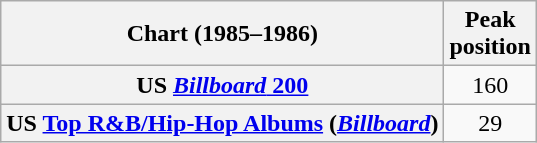<table class="wikitable sortable plainrowheaders" style="text-align:center">
<tr>
<th scope="col">Chart (1985–1986)</th>
<th scope="col">Peak<br>position</th>
</tr>
<tr>
<th scope="row">US <a href='#'><em>Billboard</em> 200</a></th>
<td>160</td>
</tr>
<tr>
<th scope="row">US <a href='#'>Top R&B/Hip-Hop Albums</a> (<em><a href='#'>Billboard</a></em>)</th>
<td>29</td>
</tr>
</table>
